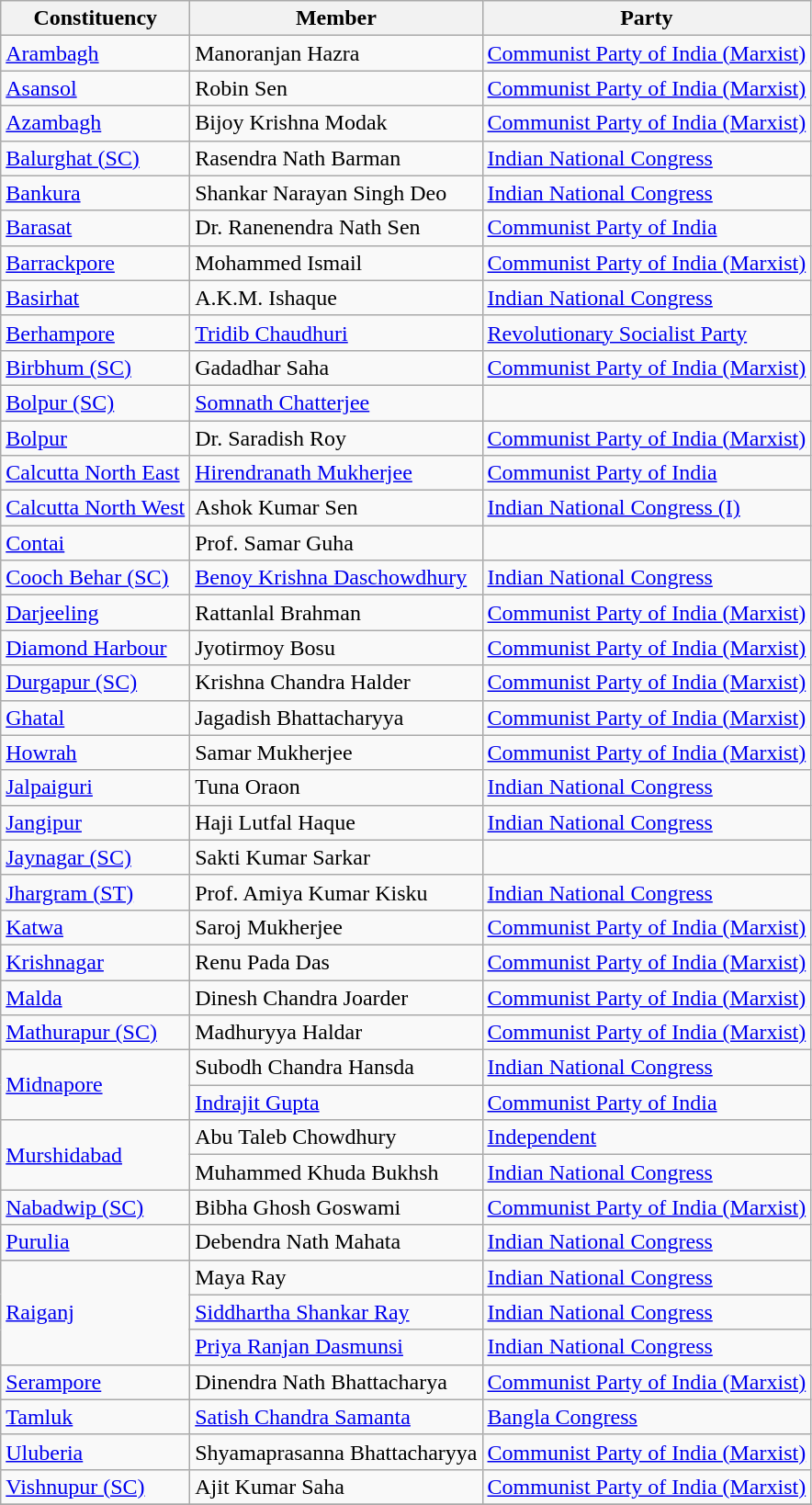<table class="wikitable sortable">
<tr>
<th>Constituency</th>
<th>Member</th>
<th>Party</th>
</tr>
<tr>
<td><a href='#'>Arambagh</a></td>
<td>Manoranjan Hazra</td>
<td><a href='#'>Communist Party of India (Marxist)</a></td>
</tr>
<tr>
<td><a href='#'>Asansol</a></td>
<td>Robin Sen</td>
<td><a href='#'>Communist Party of India (Marxist)</a></td>
</tr>
<tr>
<td><a href='#'>Azambagh</a></td>
<td>Bijoy Krishna Modak</td>
<td><a href='#'>Communist Party of India (Marxist)</a></td>
</tr>
<tr>
<td><a href='#'>Balurghat (SC)</a></td>
<td>Rasendra Nath Barman</td>
<td><a href='#'>Indian National Congress</a></td>
</tr>
<tr>
<td><a href='#'>Bankura</a></td>
<td>Shankar Narayan Singh Deo</td>
<td><a href='#'>Indian National Congress</a></td>
</tr>
<tr>
<td><a href='#'>Barasat</a></td>
<td>Dr. Ranenendra Nath Sen</td>
<td><a href='#'>Communist Party of India</a></td>
</tr>
<tr>
<td><a href='#'>Barrackpore</a></td>
<td>Mohammed Ismail</td>
<td><a href='#'>Communist Party of India (Marxist)</a></td>
</tr>
<tr>
<td><a href='#'>Basirhat</a></td>
<td>A.K.M. Ishaque</td>
<td><a href='#'>Indian National Congress</a></td>
</tr>
<tr>
<td><a href='#'>Berhampore</a></td>
<td><a href='#'>Tridib Chaudhuri</a></td>
<td><a href='#'>Revolutionary Socialist Party</a></td>
</tr>
<tr>
<td><a href='#'>Birbhum (SC)</a></td>
<td>Gadadhar Saha</td>
<td><a href='#'>Communist Party of India (Marxist)</a></td>
</tr>
<tr>
<td><a href='#'>Bolpur (SC)</a></td>
<td><a href='#'>Somnath Chatterjee</a></td>
<td></td>
</tr>
<tr>
<td><a href='#'>Bolpur</a></td>
<td>Dr. Saradish Roy</td>
<td><a href='#'>Communist Party of India (Marxist)</a></td>
</tr>
<tr>
<td><a href='#'>Calcutta North East</a></td>
<td><a href='#'>Hirendranath Mukherjee</a></td>
<td><a href='#'>Communist Party of India</a></td>
</tr>
<tr>
<td><a href='#'>Calcutta North West</a></td>
<td>Ashok Kumar Sen</td>
<td><a href='#'>Indian National Congress (I)</a></td>
</tr>
<tr>
<td><a href='#'>Contai</a></td>
<td>Prof. Samar Guha</td>
<td></td>
</tr>
<tr>
<td><a href='#'>Cooch Behar (SC)</a></td>
<td><a href='#'>Benoy Krishna Daschowdhury</a></td>
<td><a href='#'>Indian National Congress</a></td>
</tr>
<tr>
<td><a href='#'>Darjeeling</a></td>
<td>Rattanlal Brahman</td>
<td><a href='#'>Communist Party of India (Marxist)</a></td>
</tr>
<tr>
<td><a href='#'>Diamond Harbour</a></td>
<td>Jyotirmoy Bosu</td>
<td><a href='#'>Communist Party of India (Marxist)</a></td>
</tr>
<tr>
<td><a href='#'>Durgapur (SC)</a></td>
<td>Krishna Chandra Halder</td>
<td><a href='#'>Communist Party of India (Marxist)</a></td>
</tr>
<tr>
<td><a href='#'>Ghatal</a></td>
<td>Jagadish Bhattacharyya</td>
<td><a href='#'>Communist Party of India (Marxist)</a></td>
</tr>
<tr>
<td><a href='#'>Howrah</a></td>
<td>Samar Mukherjee</td>
<td><a href='#'>Communist Party of India (Marxist)</a></td>
</tr>
<tr>
<td><a href='#'>Jalpaiguri</a></td>
<td>Tuna Oraon</td>
<td><a href='#'>Indian National Congress</a></td>
</tr>
<tr>
<td><a href='#'>Jangipur</a></td>
<td>Haji Lutfal Haque</td>
<td><a href='#'>Indian National Congress</a></td>
</tr>
<tr>
<td><a href='#'>Jaynagar (SC)</a></td>
<td>Sakti Kumar Sarkar</td>
<td></td>
</tr>
<tr>
<td><a href='#'>Jhargram (ST)</a></td>
<td>Prof. Amiya Kumar Kisku</td>
<td><a href='#'>Indian National Congress</a></td>
</tr>
<tr>
<td><a href='#'>Katwa</a></td>
<td>Saroj Mukherjee</td>
<td><a href='#'>Communist Party of India (Marxist)</a></td>
</tr>
<tr>
<td><a href='#'>Krishnagar</a></td>
<td>Renu Pada Das</td>
<td><a href='#'>Communist Party of India (Marxist)</a></td>
</tr>
<tr>
<td><a href='#'>Malda</a></td>
<td>Dinesh Chandra Joarder</td>
<td><a href='#'>Communist Party of India (Marxist)</a></td>
</tr>
<tr>
<td><a href='#'>Mathurapur (SC)</a></td>
<td>Madhuryya Haldar</td>
<td><a href='#'>Communist Party of India (Marxist)</a></td>
</tr>
<tr>
<td rowspan=2><a href='#'>Midnapore</a></td>
<td>Subodh Chandra Hansda</td>
<td><a href='#'>Indian National Congress</a></td>
</tr>
<tr>
<td><a href='#'>Indrajit Gupta</a></td>
<td><a href='#'>Communist Party of India</a></td>
</tr>
<tr>
<td rowspan=2><a href='#'>Murshidabad</a></td>
<td>Abu Taleb Chowdhury</td>
<td><a href='#'>Independent</a></td>
</tr>
<tr>
<td>Muhammed Khuda Bukhsh</td>
<td><a href='#'>Indian National Congress</a></td>
</tr>
<tr>
<td><a href='#'>Nabadwip (SC)</a></td>
<td>Bibha Ghosh Goswami</td>
<td><a href='#'>Communist Party of India (Marxist)</a></td>
</tr>
<tr>
<td><a href='#'>Purulia</a></td>
<td>Debendra Nath Mahata</td>
<td><a href='#'>Indian National Congress</a></td>
</tr>
<tr>
<td rowspan=3><a href='#'>Raiganj</a></td>
<td>Maya Ray</td>
<td><a href='#'>Indian National Congress</a></td>
</tr>
<tr>
<td><a href='#'>Siddhartha Shankar Ray</a></td>
<td><a href='#'>Indian National Congress</a></td>
</tr>
<tr>
<td><a href='#'>Priya Ranjan Dasmunsi</a></td>
<td><a href='#'>Indian National Congress</a></td>
</tr>
<tr>
<td><a href='#'>Serampore</a></td>
<td>Dinendra Nath Bhattacharya</td>
<td><a href='#'>Communist Party of India (Marxist)</a></td>
</tr>
<tr>
<td><a href='#'>Tamluk</a></td>
<td><a href='#'>Satish Chandra Samanta</a></td>
<td><a href='#'>Bangla Congress</a></td>
</tr>
<tr>
<td><a href='#'>Uluberia</a></td>
<td>Shyamaprasanna Bhattacharyya</td>
<td><a href='#'>Communist Party of India (Marxist)</a></td>
</tr>
<tr>
<td><a href='#'>Vishnupur (SC)</a></td>
<td>Ajit Kumar Saha</td>
<td><a href='#'>Communist Party of India (Marxist)</a></td>
</tr>
<tr>
</tr>
</table>
